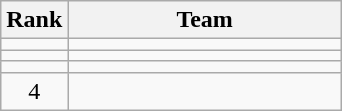<table class="wikitable" style="text-align:center;">
<tr>
<th>Rank</th>
<th width=175>Team</th>
</tr>
<tr>
<td></td>
<td align=left></td>
</tr>
<tr>
<td></td>
<td align=left></td>
</tr>
<tr>
<td></td>
<td align=left></td>
</tr>
<tr>
<td>4</td>
<td align=left></td>
</tr>
</table>
